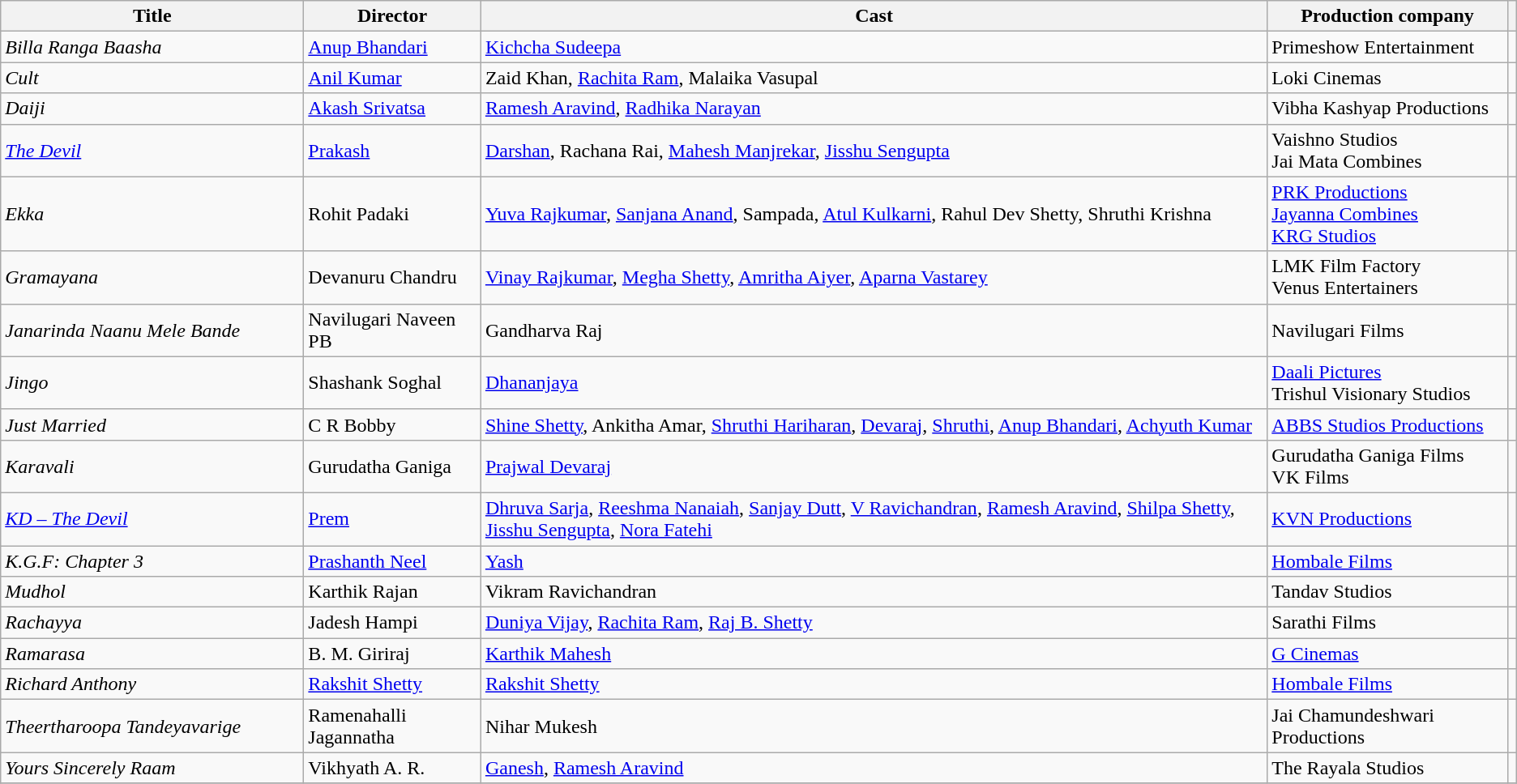<table class="wikitable sortable">
<tr>
<th style="width:20%;">Title</th>
<th>Director</th>
<th>Cast</th>
<th>Production company</th>
<th class="unsortable"></th>
</tr>
<tr>
<td><em>Billa Ranga Baasha</em></td>
<td><a href='#'>Anup Bhandari</a></td>
<td><a href='#'>Kichcha Sudeepa</a></td>
<td>Primeshow Entertainment</td>
<td></td>
</tr>
<tr>
<td><em>Cult</em></td>
<td><a href='#'>Anil Kumar</a></td>
<td>Zaid Khan, <a href='#'>Rachita Ram</a>, Malaika Vasupal</td>
<td>Loki Cinemas</td>
<td></td>
</tr>
<tr>
<td><em>Daiji</em></td>
<td><a href='#'>Akash Srivatsa</a></td>
<td><a href='#'>Ramesh Aravind</a>, <a href='#'>Radhika Narayan</a></td>
<td>Vibha Kashyap Productions</td>
<td></td>
</tr>
<tr>
<td><em><a href='#'>The Devil</a></em></td>
<td><a href='#'>Prakash</a></td>
<td><a href='#'>Darshan</a>, Rachana Rai, <a href='#'>Mahesh Manjrekar</a>, <a href='#'>Jisshu Sengupta</a></td>
<td>Vaishno Studios <br> Jai Mata Combines</td>
<td></td>
</tr>
<tr>
<td><em>Ekka</em></td>
<td>Rohit Padaki</td>
<td><a href='#'>Yuva Rajkumar</a>, <a href='#'>Sanjana Anand</a>, Sampada, <a href='#'>Atul Kulkarni</a>, Rahul Dev Shetty, Shruthi Krishna</td>
<td><a href='#'>PRK Productions</a> <br> <a href='#'>Jayanna Combines</a> <br> <a href='#'>KRG Studios</a></td>
<td></td>
</tr>
<tr>
<td><em>Gramayana</em></td>
<td>Devanuru Chandru</td>
<td><a href='#'>Vinay Rajkumar</a>, <a href='#'>Megha Shetty</a>, <a href='#'>Amritha Aiyer</a>, <a href='#'>Aparna Vastarey</a></td>
<td>LMK Film Factory <br> Venus Entertainers</td>
<td></td>
</tr>
<tr>
<td><em>Janarinda Naanu Mele Bande</em></td>
<td>Navilugari Naveen PB</td>
<td>Gandharva Raj</td>
<td>Navilugari Films</td>
<td></td>
</tr>
<tr>
<td><em>Jingo</em></td>
<td>Shashank Soghal</td>
<td><a href='#'>Dhananjaya</a></td>
<td><a href='#'>Daali Pictures</a> <br> Trishul Visionary Studios</td>
<td></td>
</tr>
<tr>
<td><em>Just Married</em></td>
<td>C R Bobby</td>
<td><a href='#'>Shine Shetty</a>, Ankitha Amar, <a href='#'>Shruthi Hariharan</a>, <a href='#'>Devaraj</a>, <a href='#'>Shruthi</a>, <a href='#'>Anup Bhandari</a>, <a href='#'>Achyuth Kumar</a></td>
<td><a href='#'>ABBS Studios Productions</a></td>
<td></td>
</tr>
<tr>
<td><em>Karavali</em></td>
<td>Gurudatha Ganiga</td>
<td><a href='#'>Prajwal Devaraj</a></td>
<td>Gurudatha Ganiga Films <br> VK Films</td>
<td></td>
</tr>
<tr>
<td><em><a href='#'>KD – The Devil</a></em></td>
<td><a href='#'>Prem</a></td>
<td><a href='#'>Dhruva Sarja</a>, <a href='#'>Reeshma Nanaiah</a>, <a href='#'>Sanjay Dutt</a>, <a href='#'>V Ravichandran</a>, <a href='#'>Ramesh Aravind</a>, <a href='#'>Shilpa Shetty</a>, <a href='#'>Jisshu Sengupta</a>, <a href='#'>Nora Fatehi</a></td>
<td><a href='#'>KVN Productions</a></td>
<td></td>
</tr>
<tr>
<td><em>K.G.F: Chapter 3</em></td>
<td><a href='#'>Prashanth Neel</a></td>
<td><a href='#'>Yash</a></td>
<td><a href='#'>Hombale Films</a></td>
<td></td>
</tr>
<tr>
<td><em>Mudhol</em></td>
<td>Karthik Rajan</td>
<td>Vikram Ravichandran</td>
<td>Tandav Studios</td>
<td></td>
</tr>
<tr>
<td><em>Rachayya</em></td>
<td>Jadesh Hampi</td>
<td><a href='#'>Duniya Vijay</a>, <a href='#'>Rachita Ram</a>, <a href='#'>Raj B. Shetty</a></td>
<td>Sarathi Films</td>
<td></td>
</tr>
<tr>
<td><em>Ramarasa</em></td>
<td>B. M. Giriraj</td>
<td><a href='#'>Karthik Mahesh</a></td>
<td><a href='#'>G Cinemas</a></td>
<td></td>
</tr>
<tr>
<td><em>Richard Anthony</em></td>
<td><a href='#'>Rakshit Shetty</a></td>
<td><a href='#'>Rakshit Shetty</a></td>
<td><a href='#'>Hombale Films</a></td>
<td></td>
</tr>
<tr>
<td><em>Theertharoopa Tandeyavarige</em></td>
<td>Ramenahalli Jagannatha</td>
<td>Nihar Mukesh</td>
<td>Jai Chamundeshwari Productions</td>
<td></td>
</tr>
<tr>
<td><em>Yours Sincerely Raam</em></td>
<td>Vikhyath A. R.</td>
<td><a href='#'>Ganesh</a>, <a href='#'>Ramesh Aravind</a></td>
<td>The Rayala Studios</td>
<td></td>
</tr>
<tr>
</tr>
</table>
